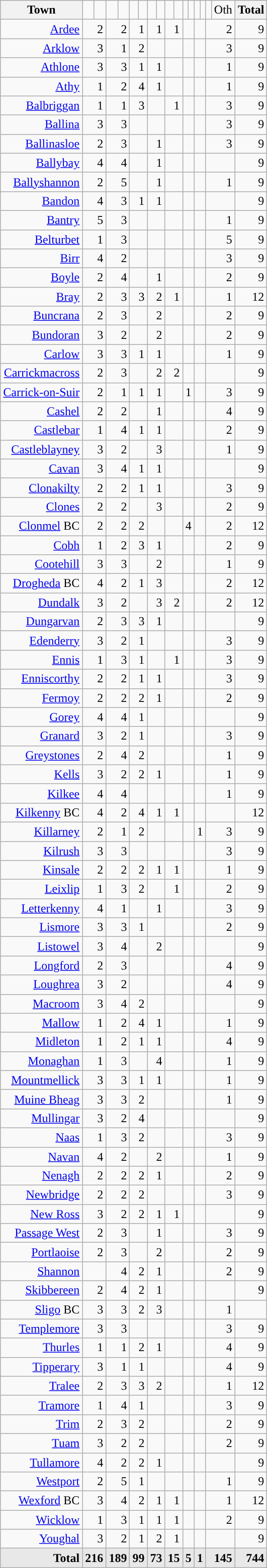<table class="wikitable sortable" style="text-align:right; padding-left:1em">
<tr>
<th align=left>Town</th>
<td style="background-color: "></td>
<td><a href='#'></a></td>
<td style="background-color: "></td>
<td><a href='#'></a></td>
<td style="background-color: "></td>
<td><a href='#'></a></td>
<td style="background-color: "></td>
<td><a href='#'></a></td>
<td style="background-color: "></td>
<td><a href='#'></a></td>
<td style="background-color: "></td>
<td><a href='#'></a></td>
<td style="background-color: "></td>
<td><a href='#'></a></td>
<td style="background-color: "></td>
<td>Oth</td>
<th>Total</th>
</tr>
<tr>
<td><a href='#'>Ardee</a></td>
<td colspan=2>2</td>
<td colspan=2>2</td>
<td colspan=2>1</td>
<td colspan=2>1</td>
<td colspan=2>1</td>
<td colspan="2"></td>
<td colspan="2"></td>
<td colspan="2">2</td>
<td>9</td>
</tr>
<tr>
<td><a href='#'>Arklow</a></td>
<td colspan=2>3</td>
<td colspan=2>1</td>
<td colspan=2>2</td>
<td colspan=2></td>
<td colspan=2></td>
<td colspan="2"></td>
<td colspan="2"></td>
<td colspan="2">3</td>
<td>9</td>
</tr>
<tr>
<td><a href='#'>Athlone</a></td>
<td colspan=2>3</td>
<td colspan=2>3</td>
<td colspan=2>1</td>
<td colspan=2>1</td>
<td colspan=2></td>
<td colspan="2"></td>
<td colspan="2"></td>
<td colspan="2">1</td>
<td>9</td>
</tr>
<tr>
<td><a href='#'>Athy</a></td>
<td colspan=2>1</td>
<td colspan=2>2</td>
<td colspan=2>4</td>
<td colspan=2>1</td>
<td colspan=2></td>
<td colspan="2"></td>
<td colspan="2"></td>
<td colspan="2">1</td>
<td>9</td>
</tr>
<tr>
<td><a href='#'>Balbriggan</a></td>
<td colspan=2>1</td>
<td colspan=2>1</td>
<td colspan=2>3</td>
<td colspan=2></td>
<td colspan=2>1</td>
<td colspan="2"></td>
<td colspan="2"></td>
<td colspan="2">3</td>
<td>9</td>
</tr>
<tr>
<td><a href='#'>Ballina</a></td>
<td colspan=2>3</td>
<td colspan=2>3</td>
<td colspan=2></td>
<td colspan=2></td>
<td colspan=2></td>
<td colspan="2"></td>
<td colspan="2"></td>
<td colspan="2">3</td>
<td>9</td>
</tr>
<tr>
<td><a href='#'>Ballinasloe</a></td>
<td colspan=2>2</td>
<td colspan=2>3</td>
<td colspan=2></td>
<td colspan=2>1</td>
<td colspan=2></td>
<td colspan="2"></td>
<td colspan="2"></td>
<td colspan="2">3</td>
<td>9</td>
</tr>
<tr>
<td><a href='#'>Ballybay</a></td>
<td colspan=2>4</td>
<td colspan=2>4</td>
<td colspan=2></td>
<td colspan=2>1</td>
<td colspan=2></td>
<td colspan="2"></td>
<td colspan="2"></td>
<td colspan="2"></td>
<td>9</td>
</tr>
<tr>
<td><a href='#'>Ballyshannon</a></td>
<td colspan=2>2</td>
<td colspan=2>5</td>
<td colspan=2></td>
<td colspan=2>1</td>
<td colspan=2></td>
<td colspan="2"></td>
<td colspan="2"></td>
<td colspan="2">1</td>
<td>9</td>
</tr>
<tr>
<td><a href='#'>Bandon</a></td>
<td colspan=2>4</td>
<td colspan=2>3</td>
<td colspan=2>1</td>
<td colspan=2>1</td>
<td colspan=2></td>
<td colspan="2"></td>
<td colspan="2"></td>
<td colspan="2"></td>
<td>9</td>
</tr>
<tr>
<td><a href='#'>Bantry</a></td>
<td colspan=2>5</td>
<td colspan=2>3</td>
<td colspan=2></td>
<td colspan=2></td>
<td colspan=2></td>
<td colspan="2"></td>
<td colspan="2"></td>
<td colspan="2">1</td>
<td>9</td>
</tr>
<tr>
<td><a href='#'>Belturbet</a></td>
<td colspan=2>1</td>
<td colspan=2>3</td>
<td colspan=2></td>
<td colspan=2></td>
<td colspan=2></td>
<td colspan="2"></td>
<td colspan="2"></td>
<td colspan="2">5</td>
<td>9</td>
</tr>
<tr>
<td><a href='#'>Birr</a></td>
<td colspan=2>4</td>
<td colspan=2>2</td>
<td colspan=2></td>
<td colspan=2></td>
<td colspan=2></td>
<td colspan="2"></td>
<td colspan="2"></td>
<td colspan="2">3</td>
<td>9</td>
</tr>
<tr>
<td><a href='#'>Boyle</a></td>
<td colspan=2>2</td>
<td colspan=2>4</td>
<td colspan=2></td>
<td colspan=2>1</td>
<td colspan=2></td>
<td colspan="2"></td>
<td colspan="2"></td>
<td colspan="2">2</td>
<td>9</td>
</tr>
<tr>
<td><a href='#'>Bray</a></td>
<td colspan=2>2</td>
<td colspan=2>3</td>
<td colspan=2>3</td>
<td colspan=2>2</td>
<td colspan=2>1</td>
<td colspan="2"></td>
<td colspan="2"></td>
<td colspan="2">1</td>
<td>12</td>
</tr>
<tr>
<td><a href='#'>Buncrana</a></td>
<td colspan=2>2</td>
<td colspan=2>3</td>
<td colspan=2></td>
<td colspan=2>2</td>
<td colspan=2></td>
<td colspan="2"></td>
<td colspan="2"></td>
<td colspan="2">2</td>
<td>9</td>
</tr>
<tr>
<td><a href='#'>Bundoran</a></td>
<td colspan=2>3</td>
<td colspan=2>2</td>
<td colspan=2></td>
<td colspan=2>2</td>
<td colspan=2></td>
<td colspan="2"></td>
<td colspan="2"></td>
<td colspan="2">2</td>
<td>9</td>
</tr>
<tr>
<td><a href='#'>Carlow</a></td>
<td colspan=2>3</td>
<td colspan=2>3</td>
<td colspan=2>1</td>
<td colspan=2>1</td>
<td colspan=2></td>
<td colspan="2"></td>
<td colspan="2"></td>
<td colspan="2">1</td>
<td>9</td>
</tr>
<tr>
<td><a href='#'>Carrickmacross</a></td>
<td colspan=2>2</td>
<td colspan=2>3</td>
<td colspan=2></td>
<td colspan=2>2</td>
<td colspan=2>2</td>
<td colspan="2"></td>
<td colspan="2"></td>
<td colspan="2"></td>
<td>9</td>
</tr>
<tr>
<td><a href='#'>Carrick-on-Suir</a></td>
<td colspan=2>2</td>
<td colspan=2>1</td>
<td colspan=2>1</td>
<td colspan=2>1</td>
<td colspan=2></td>
<td colspan="2">1</td>
<td colspan="2"></td>
<td colspan="2">3</td>
<td>9</td>
</tr>
<tr>
<td><a href='#'>Cashel</a></td>
<td colspan=2>2</td>
<td colspan=2>2</td>
<td colspan=2></td>
<td colspan=2>1</td>
<td colspan=2></td>
<td colspan="2"></td>
<td colspan="2"></td>
<td colspan="2">4</td>
<td>9</td>
</tr>
<tr>
<td><a href='#'>Castlebar</a></td>
<td colspan=2>1</td>
<td colspan=2>4</td>
<td colspan=2>1</td>
<td colspan=2>1</td>
<td colspan=2></td>
<td colspan="2"></td>
<td colspan="2"></td>
<td colspan="2">2</td>
<td>9</td>
</tr>
<tr>
<td><a href='#'>Castleblayney</a></td>
<td colspan=2>3</td>
<td colspan=2>2</td>
<td colspan=2></td>
<td colspan=2>3</td>
<td colspan=2></td>
<td colspan="2"></td>
<td colspan="2"></td>
<td colspan="2">1</td>
<td>9</td>
</tr>
<tr>
<td><a href='#'>Cavan</a></td>
<td colspan=2>3</td>
<td colspan=2>4</td>
<td colspan=2>1</td>
<td colspan=2>1</td>
<td colspan=2></td>
<td colspan="2"></td>
<td colspan="2"></td>
<td colspan="2"></td>
<td>9</td>
</tr>
<tr>
<td><a href='#'>Clonakilty</a></td>
<td colspan=2>2</td>
<td colspan=2>2</td>
<td colspan=2>1</td>
<td colspan=2>1</td>
<td colspan=2></td>
<td colspan="2"></td>
<td colspan="2"></td>
<td colspan="2">3</td>
<td>9</td>
</tr>
<tr>
<td><a href='#'>Clones</a></td>
<td colspan=2>2</td>
<td colspan=2>2</td>
<td colspan=2></td>
<td colspan=2>3</td>
<td colspan=2></td>
<td colspan="2"></td>
<td colspan="2"></td>
<td colspan="2">2</td>
<td>9</td>
</tr>
<tr>
<td><a href='#'>Clonmel</a> BC</td>
<td colspan=2>2</td>
<td colspan=2>2</td>
<td colspan=2>2</td>
<td colspan=2></td>
<td colspan=2></td>
<td colspan=2>4</td>
<td colspan=2></td>
<td colspan=2>2</td>
<td colspan=2>12</td>
</tr>
<tr>
<td><a href='#'>Cobh</a></td>
<td colspan=2>1</td>
<td colspan=2>2</td>
<td colspan=2>3</td>
<td colspan=2>1</td>
<td colspan=2></td>
<td colspan="2"></td>
<td colspan="2"></td>
<td colspan="2">2</td>
<td>9</td>
</tr>
<tr>
<td><a href='#'>Cootehill</a></td>
<td colspan=2>3</td>
<td colspan=2>3</td>
<td colspan=2></td>
<td colspan=2>2</td>
<td colspan=2></td>
<td colspan="2"></td>
<td colspan="2"></td>
<td colspan="2">1</td>
<td>9</td>
</tr>
<tr>
<td><a href='#'>Drogheda</a> BC</td>
<td colspan=2>4</td>
<td colspan=2>2</td>
<td colspan=2>1</td>
<td colspan=2>3</td>
<td colspan=2></td>
<td colspan=2></td>
<td colspan=2></td>
<td colspan=2>2</td>
<td colspan=2>12</td>
</tr>
<tr>
<td><a href='#'>Dundalk</a></td>
<td colspan=2>3</td>
<td colspan=2>2</td>
<td colspan=2></td>
<td colspan=2>3</td>
<td colspan=2>2</td>
<td colspan="2"></td>
<td colspan="2"></td>
<td colspan="2">2</td>
<td>12</td>
</tr>
<tr>
<td><a href='#'>Dungarvan</a></td>
<td colspan=2>2</td>
<td colspan=2>3</td>
<td colspan=2>3</td>
<td colspan=2>1</td>
<td colspan=2></td>
<td colspan="2"></td>
<td colspan="2"></td>
<td colspan="2"></td>
<td>9</td>
</tr>
<tr>
<td><a href='#'>Edenderry</a></td>
<td colspan=2>3</td>
<td colspan=2>2</td>
<td colspan=2>1</td>
<td colspan=2></td>
<td colspan=2></td>
<td colspan="2"></td>
<td colspan="2"></td>
<td colspan="2">3</td>
<td>9</td>
</tr>
<tr>
<td><a href='#'>Ennis</a></td>
<td colspan=2>1</td>
<td colspan=2>3</td>
<td colspan=2>1</td>
<td colspan=2></td>
<td colspan=2>1</td>
<td colspan="2"></td>
<td colspan="2"></td>
<td colspan="2">3</td>
<td>9</td>
</tr>
<tr>
<td><a href='#'>Enniscorthy</a></td>
<td colspan=2>2</td>
<td colspan=2>2</td>
<td colspan=2>1</td>
<td colspan=2>1</td>
<td colspan=2></td>
<td colspan="2"></td>
<td colspan="2"></td>
<td colspan="2">3</td>
<td>9</td>
</tr>
<tr>
<td><a href='#'>Fermoy</a></td>
<td colspan=2>2</td>
<td colspan=2>2</td>
<td colspan=2>2</td>
<td colspan=2>1</td>
<td colspan=2></td>
<td colspan="2"></td>
<td colspan="2"></td>
<td colspan="2">2</td>
<td>9</td>
</tr>
<tr>
<td><a href='#'>Gorey</a></td>
<td colspan=2>4</td>
<td colspan=2>4</td>
<td colspan=2>1</td>
<td colspan=2></td>
<td colspan=2></td>
<td colspan="2"></td>
<td colspan="2"></td>
<td colspan="2"></td>
<td>9</td>
</tr>
<tr>
<td><a href='#'>Granard</a></td>
<td colspan=2>3</td>
<td colspan=2>2</td>
<td colspan=2>1</td>
<td colspan=2></td>
<td colspan=2></td>
<td colspan="2"></td>
<td colspan="2"></td>
<td colspan="2">3</td>
<td>9</td>
</tr>
<tr>
<td><a href='#'>Greystones</a></td>
<td colspan=2>2</td>
<td colspan=2>4</td>
<td colspan=2>2</td>
<td colspan=2></td>
<td colspan=2></td>
<td colspan="2"></td>
<td colspan="2"></td>
<td colspan="2">1</td>
<td>9</td>
</tr>
<tr>
<td><a href='#'>Kells</a></td>
<td colspan=2>3</td>
<td colspan=2>2</td>
<td colspan=2>2</td>
<td colspan=2>1</td>
<td colspan=2></td>
<td colspan="2"></td>
<td colspan="2"></td>
<td colspan="2">1</td>
<td>9</td>
</tr>
<tr>
<td><a href='#'>Kilkee</a></td>
<td colspan=2>4</td>
<td colspan=2>4</td>
<td colspan=2></td>
<td colspan=2></td>
<td colspan=2></td>
<td colspan="2"></td>
<td colspan="2"></td>
<td colspan="2">1</td>
<td>9</td>
</tr>
<tr>
<td><a href='#'>Kilkenny</a> BC</td>
<td colspan=2>4</td>
<td colspan=2>2</td>
<td colspan=2>4</td>
<td colspan=2>1</td>
<td colspan=2>1</td>
<td colspan=2></td>
<td colspan=2></td>
<td colspan=2></td>
<td colspan=2>12</td>
</tr>
<tr>
<td><a href='#'>Killarney</a></td>
<td colspan=2>2</td>
<td colspan=2>1</td>
<td colspan=2>2</td>
<td colspan=2></td>
<td colspan=2></td>
<td colspan="2"></td>
<td colspan="2">1</td>
<td colspan="2">3</td>
<td>9</td>
</tr>
<tr>
<td><a href='#'>Kilrush</a></td>
<td colspan=2>3</td>
<td colspan=2>3</td>
<td colspan=2></td>
<td colspan=2></td>
<td colspan=2></td>
<td colspan="2"></td>
<td colspan="2"></td>
<td colspan="2">3</td>
<td>9</td>
</tr>
<tr>
<td><a href='#'>Kinsale</a></td>
<td colspan=2>2</td>
<td colspan=2>2</td>
<td colspan=2>2</td>
<td colspan=2>1</td>
<td colspan=2>1</td>
<td colspan="2"></td>
<td colspan="2"></td>
<td colspan="2">1</td>
<td>9</td>
</tr>
<tr>
<td><a href='#'>Leixlip</a></td>
<td colspan=2>1</td>
<td colspan=2>3</td>
<td colspan=2>2</td>
<td colspan=2></td>
<td colspan=2>1</td>
<td colspan="2"></td>
<td colspan="2"></td>
<td colspan="2">2</td>
<td>9</td>
</tr>
<tr>
<td><a href='#'>Letterkenny</a></td>
<td colspan=2>4</td>
<td colspan=2>1</td>
<td colspan=2></td>
<td colspan=2>1</td>
<td colspan=2></td>
<td colspan="2"></td>
<td colspan="2"></td>
<td colspan="2">3</td>
<td>9</td>
</tr>
<tr>
<td><a href='#'>Lismore</a></td>
<td colspan=2>3</td>
<td colspan=2>3</td>
<td colspan=2>1</td>
<td colspan=2></td>
<td colspan=2></td>
<td colspan="2"></td>
<td colspan="2"></td>
<td colspan="2">2</td>
<td>9</td>
</tr>
<tr>
<td><a href='#'>Listowel</a></td>
<td colspan=2>3</td>
<td colspan=2>4</td>
<td colspan=2></td>
<td colspan=2>2</td>
<td colspan=2></td>
<td colspan="2"></td>
<td colspan="2"></td>
<td colspan="2"></td>
<td>9</td>
</tr>
<tr>
<td><a href='#'>Longford</a></td>
<td colspan=2>2</td>
<td colspan=2>3</td>
<td colspan=2></td>
<td colspan=2></td>
<td colspan=2></td>
<td colspan="2"></td>
<td colspan="2"></td>
<td colspan="2">4</td>
<td>9</td>
</tr>
<tr>
<td><a href='#'>Loughrea</a></td>
<td colspan=2>3</td>
<td colspan=2>2</td>
<td colspan=2></td>
<td colspan=2></td>
<td colspan=2></td>
<td colspan="2"></td>
<td colspan="2"></td>
<td colspan="2">4</td>
<td>9</td>
</tr>
<tr>
<td><a href='#'>Macroom</a></td>
<td colspan=2>3</td>
<td colspan=2>4</td>
<td colspan=2>2</td>
<td colspan=2></td>
<td colspan=2></td>
<td colspan="2"></td>
<td colspan="2"></td>
<td colspan="2"></td>
<td>9</td>
</tr>
<tr>
<td><a href='#'>Mallow</a></td>
<td colspan=2>1</td>
<td colspan=2>2</td>
<td colspan=2>4</td>
<td colspan=2>1</td>
<td colspan=2></td>
<td colspan="2"></td>
<td colspan="2"></td>
<td colspan="2">1</td>
<td>9</td>
</tr>
<tr>
<td><a href='#'>Midleton</a></td>
<td colspan=2>1</td>
<td colspan=2>2</td>
<td colspan=2>1</td>
<td colspan=2>1</td>
<td colspan=2></td>
<td colspan="2"></td>
<td colspan="2"></td>
<td colspan="2">4</td>
<td>9</td>
</tr>
<tr>
<td><a href='#'>Monaghan</a></td>
<td colspan=2>1</td>
<td colspan=2>3</td>
<td colspan=2></td>
<td colspan=2>4</td>
<td colspan=2></td>
<td colspan="2"></td>
<td colspan="2"></td>
<td colspan="2">1</td>
<td>9</td>
</tr>
<tr>
<td><a href='#'>Mountmellick</a></td>
<td colspan=2>3</td>
<td colspan=2>3</td>
<td colspan=2>1</td>
<td colspan=2>1</td>
<td colspan=2></td>
<td colspan="2"></td>
<td colspan="2"></td>
<td colspan="2">1</td>
<td>9</td>
</tr>
<tr>
<td><a href='#'>Muine Bheag</a></td>
<td colspan=2>3</td>
<td colspan=2>3</td>
<td colspan=2>2</td>
<td colspan=2></td>
<td colspan=2></td>
<td colspan="2"></td>
<td colspan="2"></td>
<td colspan="2">1</td>
<td>9</td>
</tr>
<tr>
<td><a href='#'>Mullingar</a></td>
<td colspan=2>3</td>
<td colspan=2>2</td>
<td colspan=2>4</td>
<td colspan=2></td>
<td colspan=2></td>
<td colspan="2"></td>
<td colspan="2"></td>
<td colspan="2"></td>
<td>9</td>
</tr>
<tr>
<td><a href='#'>Naas</a></td>
<td colspan=2>1</td>
<td colspan=2>3</td>
<td colspan=2>2</td>
<td colspan=2></td>
<td colspan=2></td>
<td colspan="2"></td>
<td colspan="2"></td>
<td colspan="2">3</td>
<td>9</td>
</tr>
<tr>
<td><a href='#'>Navan</a></td>
<td colspan=2>4</td>
<td colspan=2>2</td>
<td colspan=2></td>
<td colspan=2>2</td>
<td colspan=2></td>
<td colspan="2"></td>
<td colspan="2"></td>
<td colspan="2">1</td>
<td>9</td>
</tr>
<tr>
<td><a href='#'>Nenagh</a></td>
<td colspan=2>2</td>
<td colspan=2>2</td>
<td colspan=2>2</td>
<td colspan=2>1</td>
<td colspan=2></td>
<td colspan="2"></td>
<td colspan="2"></td>
<td colspan="2">2</td>
<td>9</td>
</tr>
<tr>
<td><a href='#'>Newbridge</a></td>
<td colspan=2>2</td>
<td colspan=2>2</td>
<td colspan=2>2</td>
<td colspan=2></td>
<td colspan=2></td>
<td colspan="2"></td>
<td colspan="2"></td>
<td colspan="2">3</td>
<td>9</td>
</tr>
<tr>
<td><a href='#'>New Ross</a></td>
<td colspan=2>3</td>
<td colspan=2>2</td>
<td colspan=2>2</td>
<td colspan=2>1</td>
<td colspan=2>1</td>
<td colspan="2"></td>
<td colspan="2"></td>
<td colspan="2"></td>
<td>9</td>
</tr>
<tr>
<td><a href='#'>Passage West</a></td>
<td colspan=2>2</td>
<td colspan=2>3</td>
<td colspan=2></td>
<td colspan=2>1</td>
<td colspan=2></td>
<td colspan="2"></td>
<td colspan="2"></td>
<td colspan="2">3</td>
<td>9</td>
</tr>
<tr>
<td><a href='#'>Portlaoise</a></td>
<td colspan=2>2</td>
<td colspan=2>3</td>
<td colspan=2></td>
<td colspan=2>2</td>
<td colspan=2></td>
<td colspan="2"></td>
<td colspan="2"></td>
<td colspan="2">2</td>
<td>9</td>
</tr>
<tr>
<td><a href='#'>Shannon</a></td>
<td colspan=2></td>
<td colspan=2>4</td>
<td colspan=2>2</td>
<td colspan=2>1</td>
<td colspan=2></td>
<td colspan="2"></td>
<td colspan="2"></td>
<td colspan="2">2</td>
<td>9</td>
</tr>
<tr>
<td><a href='#'>Skibbereen</a></td>
<td colspan=2>2</td>
<td colspan=2>4</td>
<td colspan=2>2</td>
<td colspan=2>1</td>
<td colspan=2></td>
<td colspan="2"></td>
<td colspan="2"></td>
<td colspan="2"></td>
<td>9</td>
</tr>
<tr>
<td><a href='#'>Sligo</a> BC</td>
<td colspan=2>3</td>
<td colspan=2>3</td>
<td colspan=2>2</td>
<td colspan=2>3</td>
<td colspan=2></td>
<td colspan=2></td>
<td colspan=2></td>
<td colspan="2">1</td>
</tr>
<tr>
<td><a href='#'>Templemore</a></td>
<td colspan=2>3</td>
<td colspan=2>3</td>
<td colspan=2></td>
<td colspan=2></td>
<td colspan=2></td>
<td colspan="2"></td>
<td colspan="2"></td>
<td colspan="2">3</td>
<td>9</td>
</tr>
<tr>
<td><a href='#'>Thurles</a></td>
<td colspan=2>1</td>
<td colspan=2>1</td>
<td colspan=2>2</td>
<td colspan=2>1</td>
<td colspan=2></td>
<td colspan="2"></td>
<td colspan="2"></td>
<td colspan="2">4</td>
<td>9</td>
</tr>
<tr>
<td><a href='#'>Tipperary</a></td>
<td colspan=2>3</td>
<td colspan=2>1</td>
<td colspan=2>1</td>
<td colspan=2></td>
<td colspan=2></td>
<td colspan="2"></td>
<td colspan="2"></td>
<td colspan="2">4</td>
<td>9</td>
</tr>
<tr>
<td><a href='#'>Tralee</a></td>
<td colspan=2>2</td>
<td colspan=2>3</td>
<td colspan=2>3</td>
<td colspan=2>2</td>
<td colspan=2></td>
<td colspan="2"></td>
<td colspan="2"></td>
<td colspan="2">1</td>
<td>12</td>
</tr>
<tr>
<td><a href='#'>Tramore</a></td>
<td colspan=2>1</td>
<td colspan=2>4</td>
<td colspan=2>1</td>
<td colspan=2></td>
<td colspan=2></td>
<td colspan="2"></td>
<td colspan="2"></td>
<td colspan="2">3</td>
<td>9</td>
</tr>
<tr>
<td><a href='#'>Trim</a></td>
<td colspan=2>2</td>
<td colspan=2>3</td>
<td colspan=2>2</td>
<td colspan=2></td>
<td colspan=2></td>
<td colspan="2"></td>
<td colspan="2"></td>
<td colspan="2">2</td>
<td>9</td>
</tr>
<tr>
<td><a href='#'>Tuam</a></td>
<td colspan=2>3</td>
<td colspan=2>2</td>
<td colspan=2>2</td>
<td colspan=2></td>
<td colspan=2></td>
<td colspan="2"></td>
<td colspan="2"></td>
<td colspan="2">2</td>
<td>9</td>
</tr>
<tr>
<td><a href='#'>Tullamore</a></td>
<td colspan=2>4</td>
<td colspan=2>2</td>
<td colspan=2>2</td>
<td colspan=2>1</td>
<td colspan=2></td>
<td colspan="2"></td>
<td colspan="2"></td>
<td colspan="2"></td>
<td>9</td>
</tr>
<tr>
<td><a href='#'>Westport</a></td>
<td colspan=2>2</td>
<td colspan=2>5</td>
<td colspan=2>1</td>
<td colspan=2></td>
<td colspan=2></td>
<td colspan="2"></td>
<td colspan="2"></td>
<td colspan="2">1</td>
<td>9</td>
</tr>
<tr>
<td><a href='#'>Wexford</a> BC</td>
<td colspan=2>3</td>
<td colspan=2>4</td>
<td colspan=2>2</td>
<td colspan=2>1</td>
<td colspan=2>1</td>
<td colspan=2></td>
<td colspan=2></td>
<td colspan=2>1</td>
<td colspan=2>12</td>
</tr>
<tr>
<td><a href='#'>Wicklow</a></td>
<td colspan=2>1</td>
<td colspan=2>3</td>
<td colspan=2>1</td>
<td colspan=2>1</td>
<td colspan=2>1</td>
<td colspan="2"></td>
<td colspan="2"></td>
<td colspan="2">2</td>
<td>9</td>
</tr>
<tr>
<td><a href='#'>Youghal</a></td>
<td colspan=2>3</td>
<td colspan=2>2</td>
<td colspan=2>1</td>
<td colspan=2>2</td>
<td colspan=2>1</td>
<td colspan="2"></td>
<td colspan="2"></td>
<td colspan="2"></td>
<td>9</td>
</tr>
<tr style="font-weight:bold; background:rgb(232,232,232);">
<td>Total</td>
<td colspan=2>216</td>
<td colspan=2>189</td>
<td colspan=2>99</td>
<td colspan=2>73</td>
<td colspan=2>15</td>
<td colspan=2>5</td>
<td colspan=2>1</td>
<td colspan=2>145</td>
<td colspan=2>744</td>
</tr>
</table>
